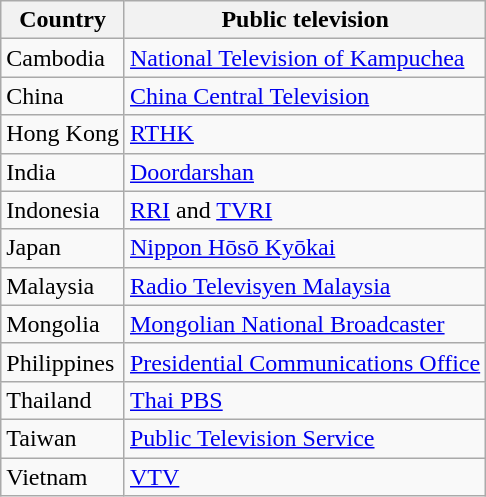<table class="wikitable">
<tr>
<th>Country</th>
<th>Public television</th>
</tr>
<tr>
<td>Cambodia</td>
<td><a href='#'>National Television of Kampuchea</a></td>
</tr>
<tr>
<td>China</td>
<td><a href='#'>China Central Television</a></td>
</tr>
<tr>
<td>Hong Kong</td>
<td><a href='#'>RTHK</a></td>
</tr>
<tr>
<td>India</td>
<td><a href='#'>Doordarshan</a></td>
</tr>
<tr>
<td>Indonesia</td>
<td><a href='#'>RRI</a> and <a href='#'>TVRI</a></td>
</tr>
<tr>
<td>Japan</td>
<td><a href='#'>Nippon Hōsō Kyōkai</a></td>
</tr>
<tr>
<td>Malaysia</td>
<td><a href='#'>Radio Televisyen Malaysia</a></td>
</tr>
<tr>
<td>Mongolia</td>
<td><a href='#'>Mongolian National Broadcaster</a></td>
</tr>
<tr>
<td>Philippines</td>
<td><a href='#'>Presidential Communications Office</a></td>
</tr>
<tr>
<td>Thailand</td>
<td><a href='#'>Thai PBS</a></td>
</tr>
<tr>
<td>Taiwan</td>
<td><a href='#'>Public Television Service</a></td>
</tr>
<tr>
<td>Vietnam</td>
<td><a href='#'>VTV</a></td>
</tr>
</table>
